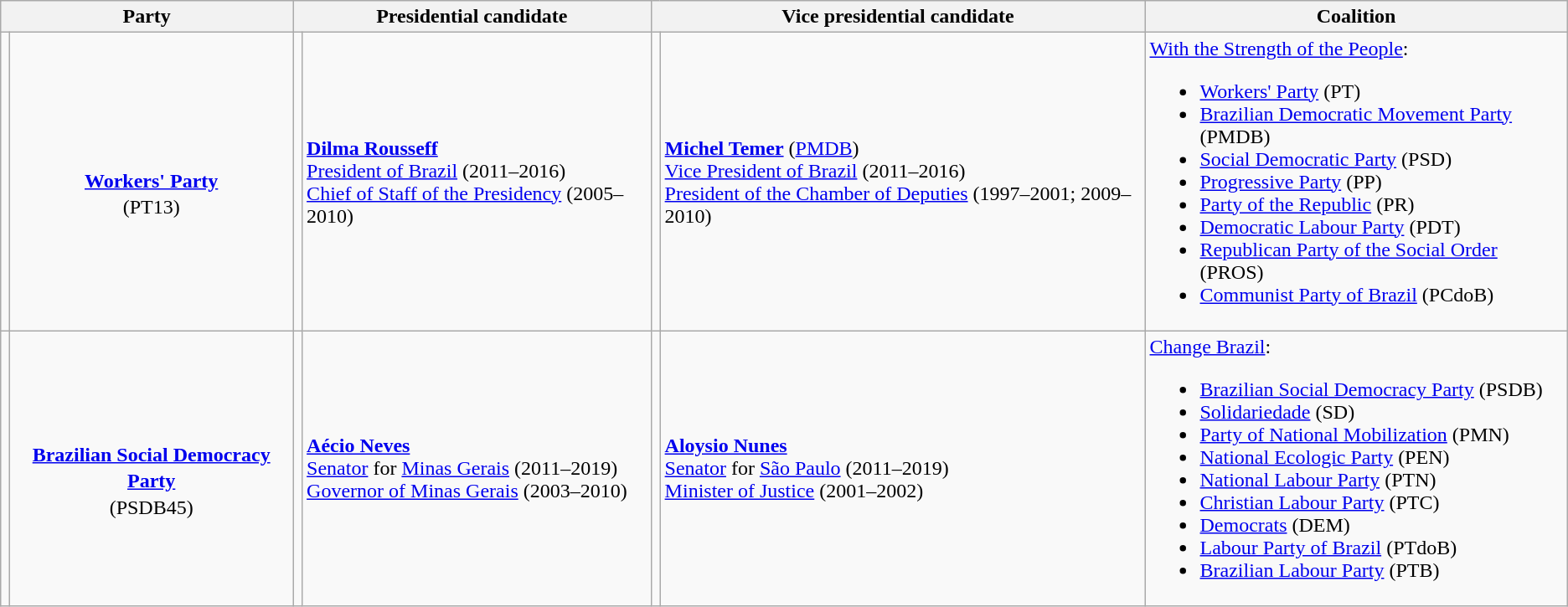<table class="vertical-align-top wikitable">
<tr>
<th scope=colgroup colspan=2>Party</th>
<th scope=colgroup colspan=2>Presidential candidate</th>
<th scope=colgroup colspan=2>Vice presidential candidate</th>
<th scope=col>Coalition</th>
</tr>
<tr>
<td style=background:></td>
<td style="text-align:center; line-height:1.3"><br><strong><a href='#'>Workers' Party</a></strong><br>(PT13)</td>
<td></td>
<td><strong><a href='#'>Dilma Rousseff</a></strong><br><a href='#'>President of Brazil</a> (2011–2016)<br><a href='#'>Chief of Staff of the Presidency</a> (2005–2010)</td>
<td></td>
<td><strong><a href='#'>Michel Temer</a></strong> (<a href='#'>PMDB</a>)<br><a href='#'>Vice President of Brazil</a> (2011–2016)<br><a href='#'>President of the Chamber of Deputies</a> (1997–2001; 2009–2010)</td>
<td><a href='#'>With the Strength of the People</a>:<br><ul><li><a href='#'>Workers' Party</a> (PT)</li><li><a href='#'>Brazilian Democratic Movement Party</a> (PMDB)</li><li><a href='#'>Social Democratic Party</a> (PSD)</li><li><a href='#'>Progressive Party</a> (PP)</li><li><a href='#'>Party of the Republic</a> (PR)</li><li><a href='#'>Democratic Labour Party</a> (PDT)</li><li><a href='#'>Republican Party of the Social Order</a> (PROS)</li><li><a href='#'>Communist Party of Brazil</a> (PCdoB)</li></ul></td>
</tr>
<tr>
<td style=background:></td>
<td style="text-align:center; line-height:1.3"><br><strong><a href='#'>Brazilian Social Democracy Party</a></strong><br>(PSDB45)</td>
<td></td>
<td><strong><a href='#'>Aécio Neves</a></strong><br><a href='#'>Senator</a> for <a href='#'>Minas Gerais</a> (2011–2019)<br><a href='#'>Governor of Minas Gerais</a> (2003–2010)</td>
<td></td>
<td><strong><a href='#'>Aloysio Nunes</a></strong><br><a href='#'>Senator</a> for <a href='#'>São Paulo</a> (2011–2019)<br><a href='#'>Minister of Justice</a> (2001–2002)</td>
<td><a href='#'>Change Brazil</a>:<br><ul><li><a href='#'>Brazilian Social Democracy Party</a> (PSDB)</li><li><a href='#'>Solidariedade</a> (SD)</li><li><a href='#'>Party of National Mobilization</a> (PMN)</li><li><a href='#'>National Ecologic Party</a> (PEN)</li><li><a href='#'>National Labour Party</a> (PTN)</li><li><a href='#'>Christian Labour Party</a> (PTC)</li><li><a href='#'>Democrats</a> (DEM)</li><li><a href='#'>Labour Party of Brazil</a> (PTdoB)</li><li><a href='#'>Brazilian Labour Party</a> (PTB)</li></ul></td>
</tr>
</table>
